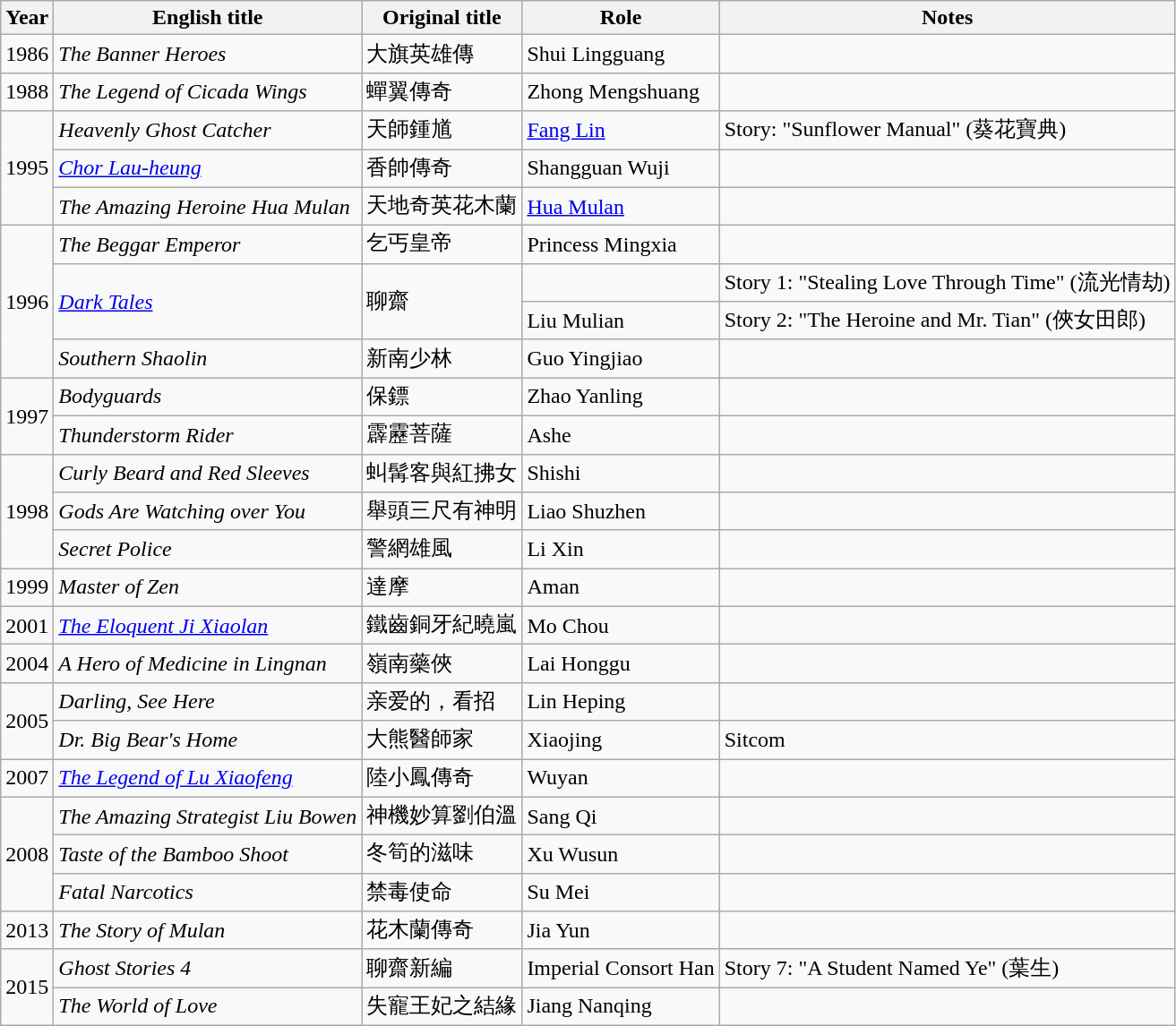<table class="wikitable sortable">
<tr>
<th>Year</th>
<th>English title</th>
<th>Original title</th>
<th>Role</th>
<th class="unsortable">Notes</th>
</tr>
<tr>
<td>1986</td>
<td><em>The Banner Heroes</em></td>
<td>大旗英雄傳</td>
<td>Shui Lingguang</td>
<td></td>
</tr>
<tr>
<td>1988</td>
<td><em>The Legend of Cicada Wings</em></td>
<td>蟬翼傳奇</td>
<td>Zhong Mengshuang</td>
<td></td>
</tr>
<tr>
<td rowspan=3>1995</td>
<td><em>Heavenly Ghost Catcher</em></td>
<td>天師鍾馗</td>
<td><a href='#'>Fang Lin</a></td>
<td>Story: "Sunflower Manual" (葵花寶典)</td>
</tr>
<tr>
<td><em><a href='#'>Chor Lau-heung</a></em></td>
<td>香帥傳奇</td>
<td>Shangguan Wuji</td>
<td></td>
</tr>
<tr>
<td><em>The Amazing Heroine Hua Mulan</em></td>
<td>天地奇英花木蘭</td>
<td><a href='#'>Hua Mulan</a></td>
<td></td>
</tr>
<tr>
<td rowspan=4>1996</td>
<td><em>The Beggar Emperor</em></td>
<td>乞丐皇帝</td>
<td>Princess Mingxia</td>
<td></td>
</tr>
<tr>
<td rowspan=2><em><a href='#'>Dark Tales</a></em></td>
<td rowspan=2>聊齋</td>
<td></td>
<td>Story 1: "Stealing Love Through Time" (流光情劫)</td>
</tr>
<tr>
<td>Liu Mulian</td>
<td>Story 2: "The Heroine and Mr. Tian" (俠女田郎)</td>
</tr>
<tr>
<td><em>Southern Shaolin</em></td>
<td>新南少林</td>
<td>Guo Yingjiao</td>
<td></td>
</tr>
<tr>
<td rowspan=2>1997</td>
<td><em>Bodyguards</em></td>
<td>保鏢</td>
<td>Zhao Yanling</td>
<td></td>
</tr>
<tr>
<td><em>Thunderstorm Rider</em></td>
<td>霹靂菩薩</td>
<td>Ashe</td>
<td></td>
</tr>
<tr>
<td rowspan=3>1998</td>
<td><em>Curly Beard and Red Sleeves</em></td>
<td>虯髯客與紅拂女</td>
<td>Shishi</td>
<td></td>
</tr>
<tr>
<td><em>Gods Are Watching over You</em></td>
<td>舉頭三尺有神明</td>
<td>Liao Shuzhen</td>
<td></td>
</tr>
<tr>
<td><em>Secret Police</em></td>
<td>警網雄風</td>
<td>Li Xin</td>
<td></td>
</tr>
<tr>
<td>1999</td>
<td><em>Master of Zen</em></td>
<td>達摩</td>
<td>Aman</td>
<td></td>
</tr>
<tr>
<td>2001</td>
<td><em><a href='#'>The Eloquent Ji Xiaolan</a></em></td>
<td>鐵齒銅牙紀曉嵐</td>
<td>Mo Chou</td>
<td></td>
</tr>
<tr>
<td>2004</td>
<td><em>A Hero of Medicine in Lingnan</em></td>
<td>嶺南藥俠</td>
<td>Lai Honggu</td>
<td></td>
</tr>
<tr>
<td rowspan=2>2005</td>
<td><em>Darling, See Here</em></td>
<td>亲爱的，看招</td>
<td>Lin Heping</td>
<td></td>
</tr>
<tr>
<td><em>Dr. Big Bear's Home</em></td>
<td>大熊醫師家</td>
<td>Xiaojing</td>
<td>Sitcom</td>
</tr>
<tr>
<td>2007</td>
<td><em><a href='#'>The Legend of Lu Xiaofeng</a></em></td>
<td>陸小鳳傳奇</td>
<td>Wuyan</td>
<td></td>
</tr>
<tr>
<td rowspan=3>2008</td>
<td><em>The Amazing Strategist Liu Bowen</em></td>
<td>神機妙算劉伯溫</td>
<td>Sang Qi</td>
<td></td>
</tr>
<tr>
<td><em>Taste of the Bamboo Shoot</em></td>
<td>冬筍的滋味</td>
<td>Xu Wusun</td>
<td></td>
</tr>
<tr>
<td><em>Fatal Narcotics</em></td>
<td>禁毒使命</td>
<td>Su Mei</td>
<td></td>
</tr>
<tr>
<td>2013</td>
<td><em>The Story of Mulan</em></td>
<td>花木蘭傳奇</td>
<td>Jia Yun</td>
<td></td>
</tr>
<tr>
<td rowspan=2>2015</td>
<td><em>Ghost Stories 4</em></td>
<td>聊齋新編</td>
<td>Imperial Consort Han</td>
<td>Story 7: "A Student Named Ye" (葉生)</td>
</tr>
<tr>
<td><em>The World of Love</em></td>
<td>失寵王妃之結緣</td>
<td>Jiang Nanqing</td>
<td></td>
</tr>
</table>
